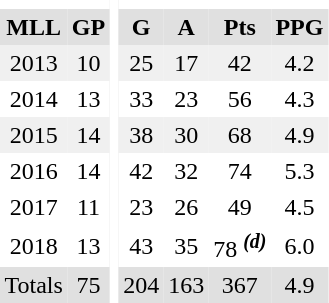<table BORDER="0" CELLPADDING="3" CELLSPACING="0">
<tr style="text-align:center; background:#e0e0e0;">
<th colspan="2" style="background:#fff;"></th>
<th rowspan="99" style="background:#fff;"></th>
</tr>
<tr style="text-align:center; background:#e0e0e0;">
<th>MLL</th>
<th>GP</th>
<th>G</th>
<th>A</th>
<th>Pts</th>
<th>PPG</th>
</tr>
<tr style="text-align:center; background:#f0f0f0;">
<td>2013</td>
<td>10</td>
<td>25</td>
<td>17</td>
<td>42</td>
<td>4.2</td>
</tr>
<tr style="text-align:center;">
<td>2014</td>
<td>13</td>
<td>33</td>
<td>23</td>
<td>56</td>
<td>4.3</td>
</tr>
<tr style="text-align:center; background:#f0f0f0;">
<td>2015</td>
<td>14</td>
<td>38</td>
<td>30</td>
<td>68</td>
<td>4.9</td>
</tr>
<tr style="text-align:center;">
<td>2016</td>
<td>14</td>
<td>42</td>
<td>32</td>
<td>74</td>
<td>5.3</td>
</tr>
<tr style="text-align:center;">
<td>2017</td>
<td>11</td>
<td>23</td>
<td>26</td>
<td>49</td>
<td>4.5</td>
</tr>
<tr style="text-align:center;">
<td>2018</td>
<td>13</td>
<td>43</td>
<td>35</td>
<td>78 <sup><strong><em>(d)</em></strong></sup></td>
<td>6.0</td>
</tr>
<tr style="text-align:center; background:#e0e0e0;">
<td>Totals</td>
<td>75</td>
<td>204</td>
<td>163</td>
<td>367</td>
<td>4.9</td>
</tr>
</table>
